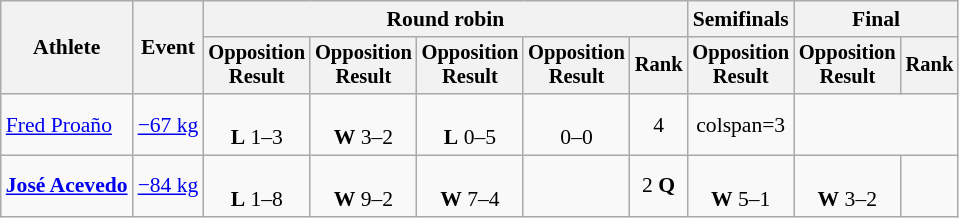<table class=wikitable style=font-size:90%;text-align:center>
<tr>
<th rowspan=2>Athlete</th>
<th rowspan=2>Event</th>
<th colspan=5>Round robin</th>
<th>Semifinals</th>
<th colspan=2>Final</th>
</tr>
<tr style=font-size:95%>
<th>Opposition<br>Result</th>
<th>Opposition<br>Result</th>
<th>Opposition<br>Result</th>
<th>Opposition<br>Result</th>
<th>Rank</th>
<th>Opposition<br>Result</th>
<th>Opposition<br>Result</th>
<th>Rank</th>
</tr>
<tr align=center>
<td align=left><a href='#'>Fred Proaño</a></td>
<td><a href='#'>−67 kg</a></td>
<td><br><strong>L</strong> 1–3</td>
<td><br><strong>W</strong> 3–2</td>
<td><br><strong>L</strong> 0–5</td>
<td><br>0–0</td>
<td>4</td>
<td>colspan=3 </td>
</tr>
<tr align=center>
<td align=left><strong><a href='#'>José Acevedo</a></strong></td>
<td align=left rowspan=2><a href='#'>−84 kg</a></td>
<td><br><strong>L</strong> 1–8</td>
<td><br><strong>W</strong> 9–2</td>
<td><br><strong>W</strong> 7–4</td>
<td></td>
<td>2 <strong>Q</strong></td>
<td><br><strong>W</strong> 5–1</td>
<td><br><strong>W</strong> 3–2</td>
<td></td>
</tr>
</table>
